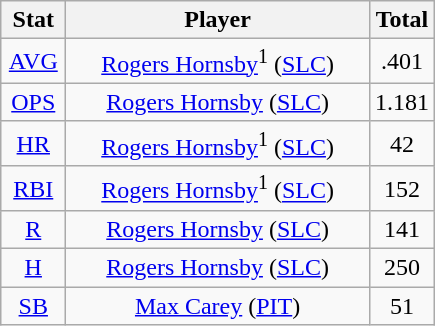<table class="wikitable" style="text-align:center;">
<tr>
<th style="width:15%;">Stat</th>
<th>Player</th>
<th style="width:15%;">Total</th>
</tr>
<tr>
<td><a href='#'>AVG</a></td>
<td><a href='#'>Rogers Hornsby</a><sup>1</sup> (<a href='#'>SLC</a>)</td>
<td>.401</td>
</tr>
<tr>
<td><a href='#'>OPS</a></td>
<td><a href='#'>Rogers Hornsby</a> (<a href='#'>SLC</a>)</td>
<td>1.181</td>
</tr>
<tr>
<td><a href='#'>HR</a></td>
<td><a href='#'>Rogers Hornsby</a><sup>1</sup> (<a href='#'>SLC</a>)</td>
<td>42</td>
</tr>
<tr>
<td><a href='#'>RBI</a></td>
<td><a href='#'>Rogers Hornsby</a><sup>1</sup> (<a href='#'>SLC</a>)</td>
<td>152</td>
</tr>
<tr>
<td><a href='#'>R</a></td>
<td><a href='#'>Rogers Hornsby</a> (<a href='#'>SLC</a>)</td>
<td>141</td>
</tr>
<tr>
<td><a href='#'>H</a></td>
<td><a href='#'>Rogers Hornsby</a> (<a href='#'>SLC</a>)</td>
<td>250</td>
</tr>
<tr>
<td><a href='#'>SB</a></td>
<td><a href='#'>Max Carey</a> (<a href='#'>PIT</a>)</td>
<td>51</td>
</tr>
</table>
